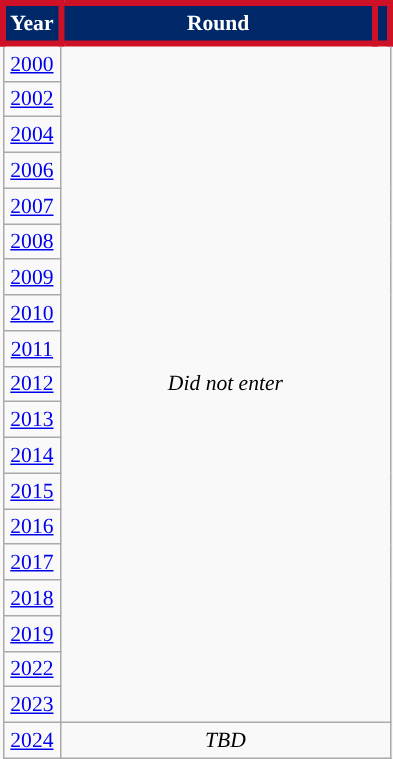<table class="wikitable" style="text-align: center; font-size:90%">
<tr style="color:white;">
<th style="background:#002868; border: 4px solid #CE1126; ">Year</th>
<th style="background:#002868; border: 4px solid #CE1126; width:200px">Round</th>
<th style="background:#002868; border: 4px solid #CE1126;"></th>
</tr>
<tr>
<td><a href='#'>2000</a></td>
<td colspan="2" rowspan="19"><em>Did not enter</em></td>
</tr>
<tr>
<td><a href='#'>2002</a></td>
</tr>
<tr>
<td><a href='#'>2004</a></td>
</tr>
<tr>
<td><a href='#'>2006</a></td>
</tr>
<tr>
<td><a href='#'>2007</a></td>
</tr>
<tr>
<td><a href='#'>2008</a></td>
</tr>
<tr>
<td><a href='#'>2009</a></td>
</tr>
<tr>
<td><a href='#'>2010</a></td>
</tr>
<tr>
<td><a href='#'>2011</a></td>
</tr>
<tr>
<td><a href='#'>2012</a></td>
</tr>
<tr>
<td><a href='#'>2013</a></td>
</tr>
<tr>
<td><a href='#'>2014</a></td>
</tr>
<tr>
<td><a href='#'>2015</a></td>
</tr>
<tr>
<td><a href='#'>2016</a></td>
</tr>
<tr>
<td><a href='#'>2017</a></td>
</tr>
<tr>
<td><a href='#'>2018</a></td>
</tr>
<tr>
<td><a href='#'>2019</a></td>
</tr>
<tr>
<td><a href='#'>2022</a></td>
</tr>
<tr>
<td><a href='#'>2023</a></td>
</tr>
<tr>
<td><a href='#'>2024</a></td>
<td colspan="2"><em>TBD</em></td>
</tr>
</table>
